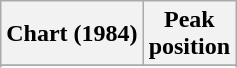<table class="wikitable sortable">
<tr>
<th>Chart (1984)</th>
<th>Peak<br>position</th>
</tr>
<tr>
</tr>
<tr>
</tr>
<tr>
</tr>
</table>
